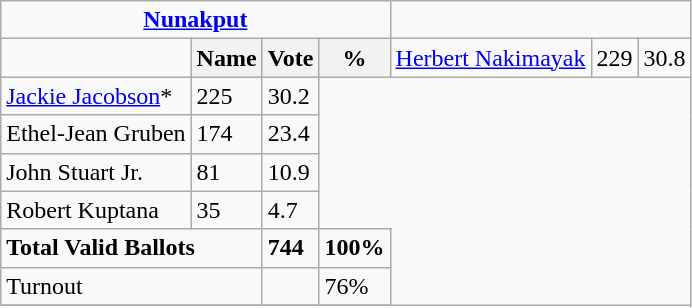<table class="wikitable">
<tr>
<td colspan=4 align=center><strong><a href='#'>Nunakput</a></strong></td>
</tr>
<tr>
<td></td>
<th><strong>Name </strong></th>
<th><strong>Vote</strong></th>
<th><strong>%</strong><br></th>
<td><a href='#'>Herbert Nakimayak</a></td>
<td>229</td>
<td>30.8</td>
</tr>
<tr>
<td><a href='#'>Jackie Jacobson</a>*</td>
<td>225</td>
<td>30.2</td>
</tr>
<tr>
<td>Ethel-Jean Gruben</td>
<td>174</td>
<td>23.4</td>
</tr>
<tr>
<td>John Stuart Jr.</td>
<td>81</td>
<td>10.9</td>
</tr>
<tr>
<td>Robert Kuptana</td>
<td>35</td>
<td>4.7</td>
</tr>
<tr>
<td colspan=2><strong>Total Valid Ballots</strong></td>
<td><strong>744</strong></td>
<td><strong>100%</strong></td>
</tr>
<tr>
<td colspan=2>Turnout</td>
<td></td>
<td>76%</td>
</tr>
<tr>
</tr>
</table>
